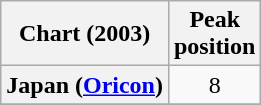<table class="wikitable plainrowheaders" style="text-align:center">
<tr>
<th scope="col">Chart (2003)</th>
<th scope="col">Peak<br>position</th>
</tr>
<tr>
<th scope="row">Japan (<a href='#'>Oricon</a>)</th>
<td>8</td>
</tr>
<tr>
</tr>
</table>
